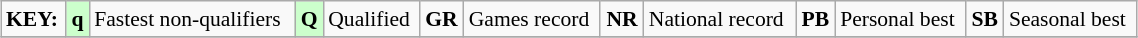<table class="wikitable" style="margin:0.5em auto; font-size:90%;position:relative;" width=60%>
<tr>
<td><strong>KEY:</strong></td>
<td bgcolor=ccffcc align=center><strong>q</strong></td>
<td>Fastest non-qualifiers</td>
<td bgcolor=ccffcc align=center><strong>Q</strong></td>
<td>Qualified</td>
<td align=center><strong>GR</strong></td>
<td>Games record</td>
<td align=center><strong>NR</strong></td>
<td>National record</td>
<td align=center><strong>PB</strong></td>
<td>Personal best</td>
<td align=center><strong>SB</strong></td>
<td>Seasonal best</td>
</tr>
<tr>
</tr>
</table>
